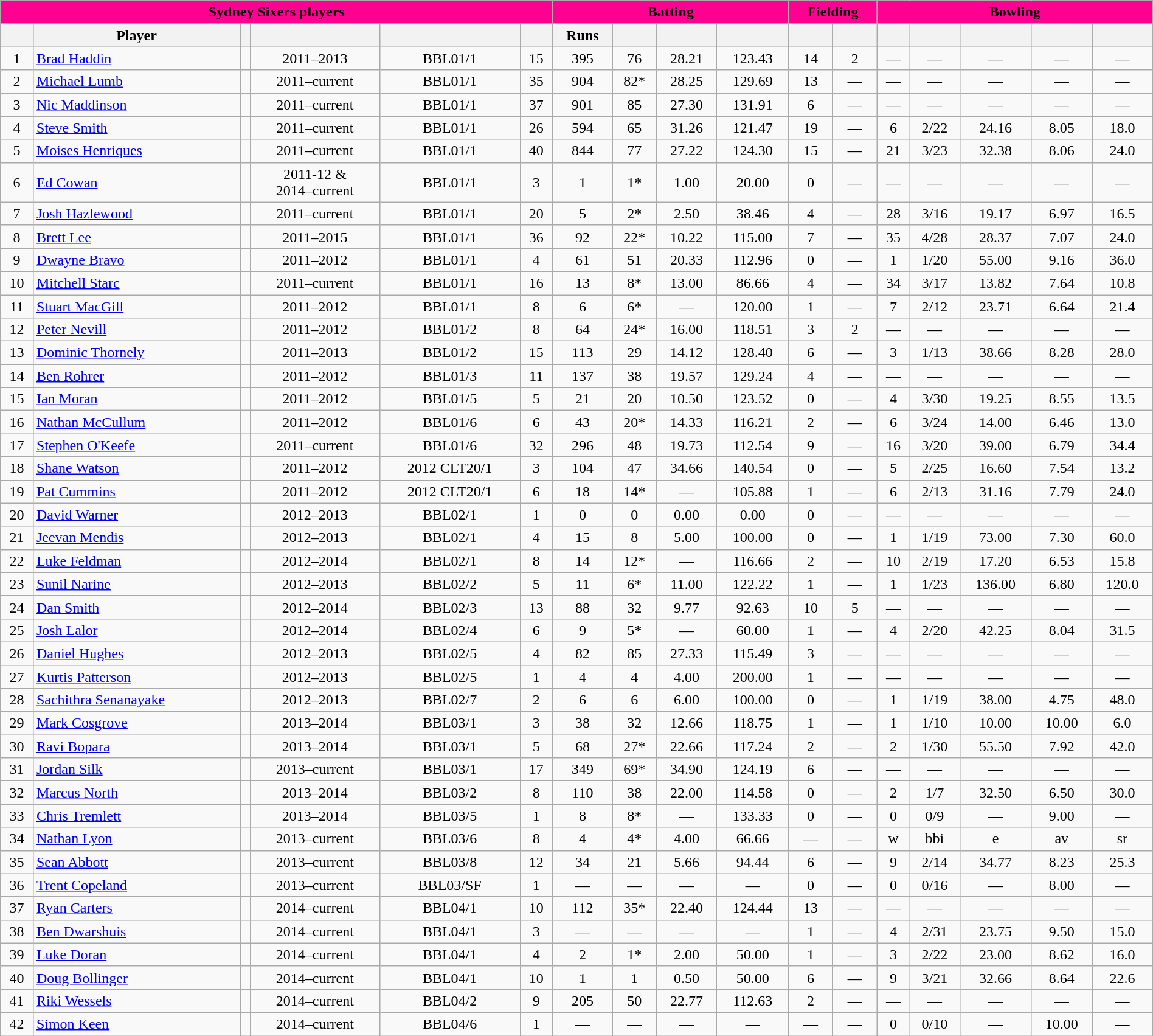<table class="wikitable sortable" style="text-align: center; width:100%">
<tr>
<th style="background:#ff0090" colspan=6>Sydney Sixers players</th>
<th style="background:#ff0090" colspan=4>Batting</th>
<th style="background:#ff0090" colspan=2>Fielding</th>
<th style="background:#ff0090" colspan=5>Bowling</th>
</tr>
<tr>
<th></th>
<th>Player</th>
<th></th>
<th></th>
<th></th>
<th data-sort-type="number"></th>
<th data-sort-type="number">Runs</th>
<th data-sort-type="number"></th>
<th data-sort-type="number"></th>
<th data-sort-type="number"></th>
<th data-sort-type="number"></th>
<th data-sort-type="number"></th>
<th data-sort-type="number"></th>
<th data-sort-type="number"></th>
<th data-sort-type="number"></th>
<th data-sort-type="number"></th>
<th data-sort-type="number"></th>
</tr>
<tr>
<td>1</td>
<td style="text-align: left;" data-sort-value="Haddin, Brad"><a href='#'>Brad Haddin</a></td>
<td></td>
<td>2011–2013</td>
<td>BBL01/1</td>
<td>15</td>
<td>395</td>
<td>76</td>
<td>28.21</td>
<td>123.43</td>
<td>14</td>
<td>2</td>
<td>—</td>
<td>—</td>
<td>—</td>
<td>—</td>
<td>—</td>
</tr>
<tr>
<td>2</td>
<td style="text-align: left;" data-sort-value="Lumb, Michael"><a href='#'>Michael Lumb</a></td>
<td></td>
<td>2011–current</td>
<td>BBL01/1</td>
<td>35</td>
<td>904</td>
<td>82*</td>
<td>28.25</td>
<td>129.69</td>
<td>13</td>
<td>—</td>
<td>—</td>
<td>—</td>
<td>—</td>
<td>—</td>
<td>—</td>
</tr>
<tr>
<td>3</td>
<td style="text-align: left;" data-sort-value="Maddinson, Nic"><a href='#'>Nic Maddinson</a></td>
<td></td>
<td>2011–current</td>
<td>BBL01/1</td>
<td>37</td>
<td>901</td>
<td>85</td>
<td>27.30</td>
<td>131.91</td>
<td>6</td>
<td>—</td>
<td>—</td>
<td>—</td>
<td>—</td>
<td>—</td>
<td>—</td>
</tr>
<tr>
<td>4</td>
<td style="text-align: left;" data-sort-value="Smith, Steve"><a href='#'>Steve Smith</a></td>
<td></td>
<td>2011–current</td>
<td>BBL01/1</td>
<td>26</td>
<td>594</td>
<td>65</td>
<td>31.26</td>
<td>121.47</td>
<td>19</td>
<td>—</td>
<td>6</td>
<td>2/22</td>
<td>24.16</td>
<td>8.05</td>
<td>18.0</td>
</tr>
<tr>
<td>5</td>
<td style="text-align: left;" data-sort-value="Henriques, Moises"><a href='#'>Moises Henriques</a></td>
<td></td>
<td>2011–current</td>
<td>BBL01/1</td>
<td>40</td>
<td>844</td>
<td>77</td>
<td>27.22</td>
<td>124.30</td>
<td>15</td>
<td>—</td>
<td>21</td>
<td>3/23</td>
<td>32.38</td>
<td>8.06</td>
<td>24.0</td>
</tr>
<tr>
<td>6</td>
<td style="text-align: left;" data-sort-value="Cowan, Ed"><a href='#'>Ed Cowan</a></td>
<td></td>
<td>2011-12 & <br>2014–current</td>
<td>BBL01/1</td>
<td>3</td>
<td>1</td>
<td>1*</td>
<td>1.00</td>
<td>20.00</td>
<td>0</td>
<td>—</td>
<td>—</td>
<td>—</td>
<td>—</td>
<td>—</td>
<td>—</td>
</tr>
<tr>
<td>7</td>
<td style="text-align: left;" data-sort-value="Hazlewood, Josh"><a href='#'>Josh Hazlewood</a></td>
<td></td>
<td>2011–current</td>
<td>BBL01/1</td>
<td>20</td>
<td>5</td>
<td>2*</td>
<td>2.50</td>
<td>38.46</td>
<td>4</td>
<td>—</td>
<td>28</td>
<td>3/16</td>
<td>19.17</td>
<td>6.97</td>
<td>16.5</td>
</tr>
<tr>
<td>8</td>
<td style="text-align: left;" data-sort-value="Lee, Brett"><a href='#'>Brett Lee</a></td>
<td></td>
<td>2011–2015</td>
<td>BBL01/1</td>
<td>36</td>
<td>92</td>
<td>22*</td>
<td>10.22</td>
<td>115.00</td>
<td>7</td>
<td>—</td>
<td>35</td>
<td>4/28</td>
<td>28.37</td>
<td>7.07</td>
<td>24.0</td>
</tr>
<tr>
<td>9</td>
<td style="text-align: left;" data-sort-value="Bravo, Dwayne"><a href='#'>Dwayne Bravo</a></td>
<td></td>
<td>2011–2012</td>
<td>BBL01/1</td>
<td>4</td>
<td>61</td>
<td>51</td>
<td>20.33</td>
<td>112.96</td>
<td>0</td>
<td>—</td>
<td>1</td>
<td>1/20</td>
<td>55.00</td>
<td>9.16</td>
<td>36.0</td>
</tr>
<tr>
<td>10</td>
<td style="text-align: left;" data-sort-value="Starc, Mitchell"><a href='#'>Mitchell Starc</a></td>
<td></td>
<td>2011–current</td>
<td>BBL01/1</td>
<td>16</td>
<td>13</td>
<td>8*</td>
<td>13.00</td>
<td>86.66</td>
<td>4</td>
<td>—</td>
<td>34</td>
<td>3/17</td>
<td>13.82</td>
<td>7.64</td>
<td>10.8</td>
</tr>
<tr>
<td>11</td>
<td style="text-align: left;" data-sort-value="MacGill, Stuart"><a href='#'>Stuart MacGill</a></td>
<td></td>
<td>2011–2012</td>
<td>BBL01/1</td>
<td>8</td>
<td>6</td>
<td>6*</td>
<td>—</td>
<td>120.00</td>
<td>1</td>
<td>—</td>
<td>7</td>
<td>2/12</td>
<td>23.71</td>
<td>6.64</td>
<td>21.4</td>
</tr>
<tr>
<td>12</td>
<td style="text-align: left;" data-sort-value="Nevill, Peter"><a href='#'>Peter Nevill</a></td>
<td></td>
<td>2011–2012</td>
<td>BBL01/2</td>
<td>8</td>
<td>64</td>
<td>24*</td>
<td>16.00</td>
<td>118.51</td>
<td>3</td>
<td>2</td>
<td>—</td>
<td>—</td>
<td>—</td>
<td>—</td>
<td>—</td>
</tr>
<tr>
<td>13</td>
<td style="text-align: left;" data-sort-value="Thornely, Dominic"><a href='#'>Dominic Thornely</a></td>
<td></td>
<td>2011–2013</td>
<td>BBL01/2</td>
<td>15</td>
<td>113</td>
<td>29</td>
<td>14.12</td>
<td>128.40</td>
<td>6</td>
<td>—</td>
<td>3</td>
<td>1/13</td>
<td>38.66</td>
<td>8.28</td>
<td>28.0</td>
</tr>
<tr>
<td>14</td>
<td style="text-align: left;" data-sort-value="Rohrer, Ben"><a href='#'>Ben Rohrer</a></td>
<td></td>
<td>2011–2012</td>
<td>BBL01/3</td>
<td>11</td>
<td>137</td>
<td>38</td>
<td>19.57</td>
<td>129.24</td>
<td>4</td>
<td>—</td>
<td>—</td>
<td>—</td>
<td>—</td>
<td>—</td>
<td>—</td>
</tr>
<tr>
<td>15</td>
<td style="text-align: left;" data-sort-value="Moran, Ian"><a href='#'>Ian Moran</a></td>
<td></td>
<td>2011–2012</td>
<td>BBL01/5</td>
<td>5</td>
<td>21</td>
<td>20</td>
<td>10.50</td>
<td>123.52</td>
<td>0</td>
<td>—</td>
<td>4</td>
<td>3/30</td>
<td>19.25</td>
<td>8.55</td>
<td>13.5</td>
</tr>
<tr>
<td>16</td>
<td style="text-align: left;" data-sort-value="McCullum, Nathan"><a href='#'>Nathan McCullum</a></td>
<td></td>
<td>2011–2012</td>
<td>BBL01/6</td>
<td>6</td>
<td>43</td>
<td>20*</td>
<td>14.33</td>
<td>116.21</td>
<td>2</td>
<td>—</td>
<td>6</td>
<td>3/24</td>
<td>14.00</td>
<td>6.46</td>
<td>13.0</td>
</tr>
<tr>
<td>17</td>
<td style="text-align: left;" data-sort-value="O'Keefe, Stephen"><a href='#'>Stephen O'Keefe</a></td>
<td></td>
<td>2011–current</td>
<td>BBL01/6</td>
<td>32</td>
<td>296</td>
<td>48</td>
<td>19.73</td>
<td>112.54</td>
<td>9</td>
<td>—</td>
<td>16</td>
<td>3/20</td>
<td>39.00</td>
<td>6.79</td>
<td>34.4</td>
</tr>
<tr>
<td>18</td>
<td style="text-align: left;" data-sort-value="Watson, Shane"><a href='#'>Shane Watson</a></td>
<td></td>
<td>2011–2012</td>
<td>2012 CLT20/1</td>
<td>3</td>
<td>104</td>
<td>47</td>
<td>34.66</td>
<td>140.54</td>
<td>0</td>
<td>—</td>
<td>5</td>
<td>2/25</td>
<td>16.60</td>
<td>7.54</td>
<td>13.2</td>
</tr>
<tr>
<td>19</td>
<td style="text-align: left;" data-sort-value="Cummins, Pat"><a href='#'>Pat Cummins</a></td>
<td></td>
<td>2011–2012</td>
<td>2012 CLT20/1</td>
<td>6</td>
<td>18</td>
<td>14*</td>
<td>—</td>
<td>105.88</td>
<td>1</td>
<td>—</td>
<td>6</td>
<td>2/13</td>
<td>31.16</td>
<td>7.79</td>
<td>24.0</td>
</tr>
<tr>
<td>20</td>
<td style="text-align: left;" data-sort-value="Warner, David"><a href='#'>David Warner</a></td>
<td></td>
<td>2012–2013</td>
<td>BBL02/1</td>
<td>1</td>
<td>0</td>
<td>0</td>
<td>0.00</td>
<td>0.00</td>
<td>0</td>
<td>—</td>
<td>—</td>
<td>—</td>
<td>—</td>
<td>—</td>
<td>—</td>
</tr>
<tr>
<td>21</td>
<td style="text-align: left;" data-sort-value="Mendis, Jeevan"><a href='#'>Jeevan Mendis</a></td>
<td></td>
<td>2012–2013</td>
<td>BBL02/1</td>
<td>4</td>
<td>15</td>
<td>8</td>
<td>5.00</td>
<td>100.00</td>
<td>0</td>
<td>—</td>
<td>1</td>
<td>1/19</td>
<td>73.00</td>
<td>7.30</td>
<td>60.0</td>
</tr>
<tr>
<td>22</td>
<td style="text-align: left;" data-sort-value="Feldman, Luke"><a href='#'>Luke Feldman</a></td>
<td></td>
<td>2012–2014</td>
<td>BBL02/1</td>
<td>8</td>
<td>14</td>
<td>12*</td>
<td>—</td>
<td>116.66</td>
<td>2</td>
<td>—</td>
<td>10</td>
<td>2/19</td>
<td>17.20</td>
<td>6.53</td>
<td>15.8</td>
</tr>
<tr>
<td>23</td>
<td style="text-align: left;" data-sort-value="Narine, Sunil"><a href='#'>Sunil Narine</a></td>
<td></td>
<td>2012–2013</td>
<td>BBL02/2</td>
<td>5</td>
<td>11</td>
<td>6*</td>
<td>11.00</td>
<td>122.22</td>
<td>1</td>
<td>—</td>
<td>1</td>
<td>1/23</td>
<td>136.00</td>
<td>6.80</td>
<td>120.0</td>
</tr>
<tr>
<td>24</td>
<td style="text-align: left;" data-sort-value="Smith, Daniel"><a href='#'>Dan Smith</a></td>
<td></td>
<td>2012–2014</td>
<td>BBL02/3</td>
<td>13</td>
<td>88</td>
<td>32</td>
<td>9.77</td>
<td>92.63</td>
<td>10</td>
<td>5</td>
<td>—</td>
<td>—</td>
<td>—</td>
<td>—</td>
<td>—</td>
</tr>
<tr>
<td>25</td>
<td style="text-align: left;" data-sort-value="Lalor, Josh"><a href='#'>Josh Lalor</a></td>
<td></td>
<td>2012–2014</td>
<td>BBL02/4</td>
<td>6</td>
<td>9</td>
<td>5*</td>
<td>—</td>
<td>60.00</td>
<td>1</td>
<td>—</td>
<td>4</td>
<td>2/20</td>
<td>42.25</td>
<td>8.04</td>
<td>31.5</td>
</tr>
<tr>
<td>26</td>
<td style="text-align: left;" data-sort-value="Hughes, Daniel"><a href='#'>Daniel Hughes</a></td>
<td></td>
<td>2012–2013</td>
<td>BBL02/5</td>
<td>4</td>
<td>82</td>
<td>85</td>
<td>27.33</td>
<td>115.49</td>
<td>3</td>
<td>—</td>
<td>—</td>
<td>—</td>
<td>—</td>
<td>—</td>
<td>—</td>
</tr>
<tr>
<td>27</td>
<td style="text-align: left;" data-sort-value="Patterson, Kurtis"><a href='#'>Kurtis Patterson</a></td>
<td></td>
<td>2012–2013</td>
<td>BBL02/5</td>
<td>1</td>
<td>4</td>
<td>4</td>
<td>4.00</td>
<td>200.00</td>
<td>1</td>
<td>—</td>
<td>—</td>
<td>—</td>
<td>—</td>
<td>—</td>
<td>—</td>
</tr>
<tr>
<td>28</td>
<td style="text-align: left;" data-sort-value="Senanayake, Sachithra"><a href='#'>Sachithra Senanayake</a></td>
<td></td>
<td>2012–2013</td>
<td>BBL02/7</td>
<td>2</td>
<td>6</td>
<td>6</td>
<td>6.00</td>
<td>100.00</td>
<td>0</td>
<td>—</td>
<td>1</td>
<td>1/19</td>
<td>38.00</td>
<td>4.75</td>
<td>48.0</td>
</tr>
<tr>
<td>29</td>
<td style="text-align: left;" data-sort-value="Cosgrove, Mark"><a href='#'>Mark Cosgrove</a></td>
<td></td>
<td>2013–2014</td>
<td>BBL03/1</td>
<td>3</td>
<td>38</td>
<td>32</td>
<td>12.66</td>
<td>118.75</td>
<td>1</td>
<td>—</td>
<td>1</td>
<td>1/10</td>
<td>10.00</td>
<td>10.00</td>
<td>6.0</td>
</tr>
<tr>
<td>30</td>
<td style="text-align: left;" data-sort-value="Bopara, Ravi"><a href='#'>Ravi Bopara</a></td>
<td></td>
<td>2013–2014</td>
<td>BBL03/1</td>
<td>5</td>
<td>68</td>
<td>27*</td>
<td>22.66</td>
<td>117.24</td>
<td>2</td>
<td>—</td>
<td>2</td>
<td>1/30</td>
<td>55.50</td>
<td>7.92</td>
<td>42.0</td>
</tr>
<tr>
<td>31</td>
<td style="text-align: left;" data-sort-value="Silk, Jordan"><a href='#'>Jordan Silk</a></td>
<td></td>
<td>2013–current</td>
<td>BBL03/1</td>
<td>17</td>
<td>349</td>
<td>69*</td>
<td>34.90</td>
<td>124.19</td>
<td>6</td>
<td>—</td>
<td>—</td>
<td>—</td>
<td>—</td>
<td>—</td>
<td>—</td>
</tr>
<tr>
<td>32</td>
<td style="text-align: left;" data-sort-value="North, Marcus"><a href='#'>Marcus North</a></td>
<td></td>
<td>2013–2014</td>
<td>BBL03/2</td>
<td>8</td>
<td>110</td>
<td>38</td>
<td>22.00</td>
<td>114.58</td>
<td>0</td>
<td>—</td>
<td>2</td>
<td>1/7</td>
<td>32.50</td>
<td>6.50</td>
<td>30.0</td>
</tr>
<tr>
<td>33</td>
<td style="text-align: left;" data-sort-value="Tremlett, Chris"><a href='#'>Chris Tremlett</a></td>
<td></td>
<td>2013–2014</td>
<td>BBL03/5</td>
<td>1</td>
<td>8</td>
<td>8*</td>
<td>—</td>
<td>133.33</td>
<td>0</td>
<td>—</td>
<td>0</td>
<td>0/9</td>
<td>—</td>
<td>9.00</td>
<td>—</td>
</tr>
<tr>
<td>34</td>
<td style="text-align: left;" data-sort-value"Lyon, Nathan"><a href='#'>Nathan Lyon</a></td>
<td></td>
<td>2013–current</td>
<td>BBL03/6</td>
<td>8</td>
<td>4</td>
<td>4*</td>
<td>4.00</td>
<td>66.66</td>
<td>—</td>
<td>—</td>
<td>w</td>
<td>bbi</td>
<td>e</td>
<td>av</td>
<td>sr</td>
</tr>
<tr>
<td>35</td>
<td style="text-align: left;" data-sort-value"Abbott, Sean"><a href='#'>Sean Abbott</a></td>
<td></td>
<td>2013–current</td>
<td>BBL03/8</td>
<td>12</td>
<td>34</td>
<td>21</td>
<td>5.66</td>
<td>94.44</td>
<td>6</td>
<td>—</td>
<td>9</td>
<td>2/14</td>
<td>34.77</td>
<td>8.23</td>
<td>25.3</td>
</tr>
<tr>
<td>36</td>
<td style="text-align: left;" data-sort-value"Copeland, Trent"><a href='#'>Trent Copeland</a></td>
<td></td>
<td>2013–current</td>
<td>BBL03/SF</td>
<td>1</td>
<td>—</td>
<td>—</td>
<td>—</td>
<td>—</td>
<td>0</td>
<td>—</td>
<td>0</td>
<td>0/16</td>
<td>—</td>
<td>8.00</td>
<td>—</td>
</tr>
<tr>
<td>37</td>
<td style="text-align: left;" data-sort-value"Carters, Ryan"><a href='#'>Ryan Carters</a></td>
<td></td>
<td>2014–current</td>
<td>BBL04/1</td>
<td>10</td>
<td>112</td>
<td>35*</td>
<td>22.40</td>
<td>124.44</td>
<td>13</td>
<td>—</td>
<td>—</td>
<td>—</td>
<td>—</td>
<td>—</td>
<td>—</td>
</tr>
<tr>
<td>38</td>
<td style="text-align: left;" data-sort-value"Dwarshuis, Ben"><a href='#'>Ben Dwarshuis</a></td>
<td></td>
<td>2014–current</td>
<td>BBL04/1</td>
<td>3</td>
<td>—</td>
<td>—</td>
<td>—</td>
<td>—</td>
<td>1</td>
<td>—</td>
<td>4</td>
<td>2/31</td>
<td>23.75</td>
<td>9.50</td>
<td>15.0</td>
</tr>
<tr>
<td>39</td>
<td style="text-align: left;" data-sort-value"Doran, Luke"><a href='#'>Luke Doran</a></td>
<td></td>
<td>2014–current</td>
<td>BBL04/1</td>
<td>4</td>
<td>2</td>
<td>1*</td>
<td>2.00</td>
<td>50.00</td>
<td>1</td>
<td>—</td>
<td>3</td>
<td>2/22</td>
<td>23.00</td>
<td>8.62</td>
<td>16.0</td>
</tr>
<tr>
<td>40</td>
<td style="text-align: left;" data-sort-value"Bollinger, Doug"><a href='#'>Doug Bollinger</a></td>
<td></td>
<td>2014–current</td>
<td>BBL04/1</td>
<td>10</td>
<td>1</td>
<td>1</td>
<td>0.50</td>
<td>50.00</td>
<td>6</td>
<td>—</td>
<td>9</td>
<td>3/21</td>
<td>32.66</td>
<td>8.64</td>
<td>22.6</td>
</tr>
<tr>
<td>41</td>
<td style="text-align: left;" data-sort-value"Wessels, Riki"><a href='#'>Riki Wessels</a></td>
<td></td>
<td>2014–current</td>
<td>BBL04/2</td>
<td>9</td>
<td>205</td>
<td>50</td>
<td>22.77</td>
<td>112.63</td>
<td>2</td>
<td>—</td>
<td>—</td>
<td>—</td>
<td>—</td>
<td>—</td>
<td>—</td>
</tr>
<tr>
<td>42</td>
<td style="text-align: left;" data-sort-value"Keen, Simon"><a href='#'>Simon Keen</a></td>
<td></td>
<td>2014–current</td>
<td>BBL04/6</td>
<td>1</td>
<td>—</td>
<td>—</td>
<td>—</td>
<td>—</td>
<td>—</td>
<td>—</td>
<td>0</td>
<td>0/10</td>
<td>—</td>
<td>10.00</td>
<td>—</td>
</tr>
</table>
